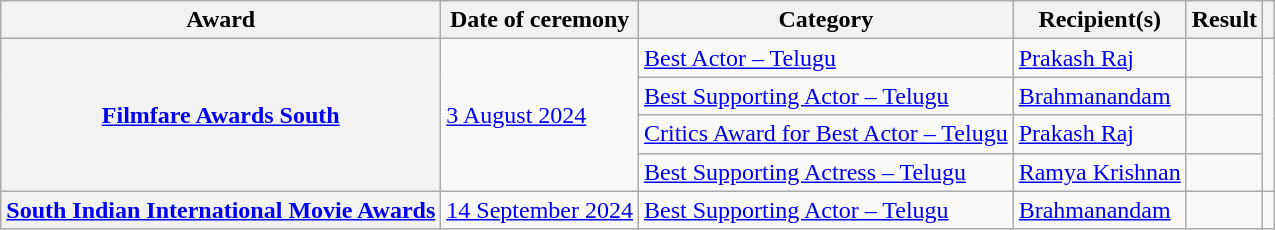<table class="wikitable plainrowheaders sortable">
<tr>
<th scope="col">Award</th>
<th scope="col">Date of ceremony</th>
<th scope="col">Category</th>
<th scope="col">Recipient(s)</th>
<th scope="col">Result</th>
<th scope="col" class="unsortable"></th>
</tr>
<tr>
<th rowspan="4" scope="row"><a href='#'>Filmfare Awards South</a></th>
<td rowspan="4"><a href='#'>3 August 2024</a></td>
<td><a href='#'>Best Actor – Telugu</a></td>
<td><a href='#'>Prakash Raj</a></td>
<td></td>
<td rowspan="4"></td>
</tr>
<tr>
<td><a href='#'>Best Supporting Actor – Telugu</a></td>
<td><a href='#'>Brahmanandam</a></td>
<td></td>
</tr>
<tr>
<td><a href='#'>Critics Award for Best Actor – Telugu</a></td>
<td><a href='#'>Prakash Raj</a></td>
<td></td>
</tr>
<tr>
<td><a href='#'>Best Supporting Actress – Telugu</a></td>
<td><a href='#'>Ramya Krishnan</a></td>
<td></td>
</tr>
<tr>
<th scope="row"><a href='#'>South Indian International Movie Awards</a></th>
<td><a href='#'>14 September 2024</a></td>
<td><a href='#'>Best Supporting Actor – Telugu</a></td>
<td><a href='#'>Brahmanandam</a></td>
<td></td>
<td></td>
</tr>
</table>
